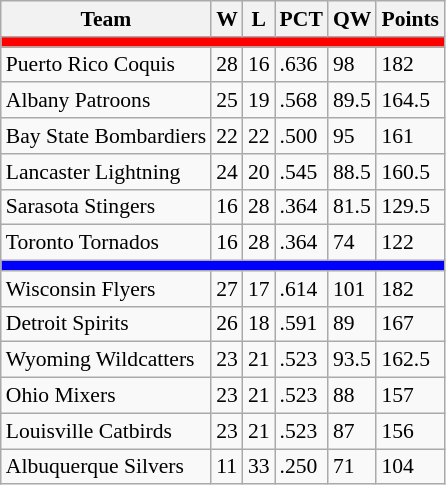<table class="wikitable" style="font-size:90%">
<tr>
<th>Team</th>
<th>W</th>
<th>L</th>
<th>PCT</th>
<th>QW</th>
<th>Points</th>
</tr>
<tr>
<th style="background:red" colspan="6"></th>
</tr>
<tr>
<td>Puerto Rico Coquis</td>
<td>28</td>
<td>16</td>
<td>.636</td>
<td>98</td>
<td>182</td>
</tr>
<tr>
<td>Albany Patroons</td>
<td>25</td>
<td>19</td>
<td>.568</td>
<td>89.5</td>
<td>164.5</td>
</tr>
<tr>
<td>Bay State Bombardiers</td>
<td>22</td>
<td>22</td>
<td>.500</td>
<td>95</td>
<td>161</td>
</tr>
<tr>
<td>Lancaster Lightning</td>
<td>24</td>
<td>20</td>
<td>.545</td>
<td>88.5</td>
<td>160.5</td>
</tr>
<tr>
<td>Sarasota Stingers</td>
<td>16</td>
<td>28</td>
<td>.364</td>
<td>81.5</td>
<td>129.5</td>
</tr>
<tr>
<td>Toronto Tornados</td>
<td>16</td>
<td>28</td>
<td>.364</td>
<td>74</td>
<td>122</td>
</tr>
<tr>
<th style="background:blue" colspan="6"></th>
</tr>
<tr>
<td>Wisconsin Flyers</td>
<td>27</td>
<td>17</td>
<td>.614</td>
<td>101</td>
<td>182</td>
</tr>
<tr>
<td>Detroit Spirits</td>
<td>26</td>
<td>18</td>
<td>.591</td>
<td>89</td>
<td>167</td>
</tr>
<tr>
<td>Wyoming Wildcatters</td>
<td>23</td>
<td>21</td>
<td>.523</td>
<td>93.5</td>
<td>162.5</td>
</tr>
<tr>
<td>Ohio Mixers</td>
<td>23</td>
<td>21</td>
<td>.523</td>
<td>88</td>
<td>157</td>
</tr>
<tr>
<td>Louisville Catbirds</td>
<td>23</td>
<td>21</td>
<td>.523</td>
<td>87</td>
<td>156</td>
</tr>
<tr>
<td>Albuquerque Silvers</td>
<td>11</td>
<td>33</td>
<td>.250</td>
<td>71</td>
<td>104</td>
</tr>
</table>
